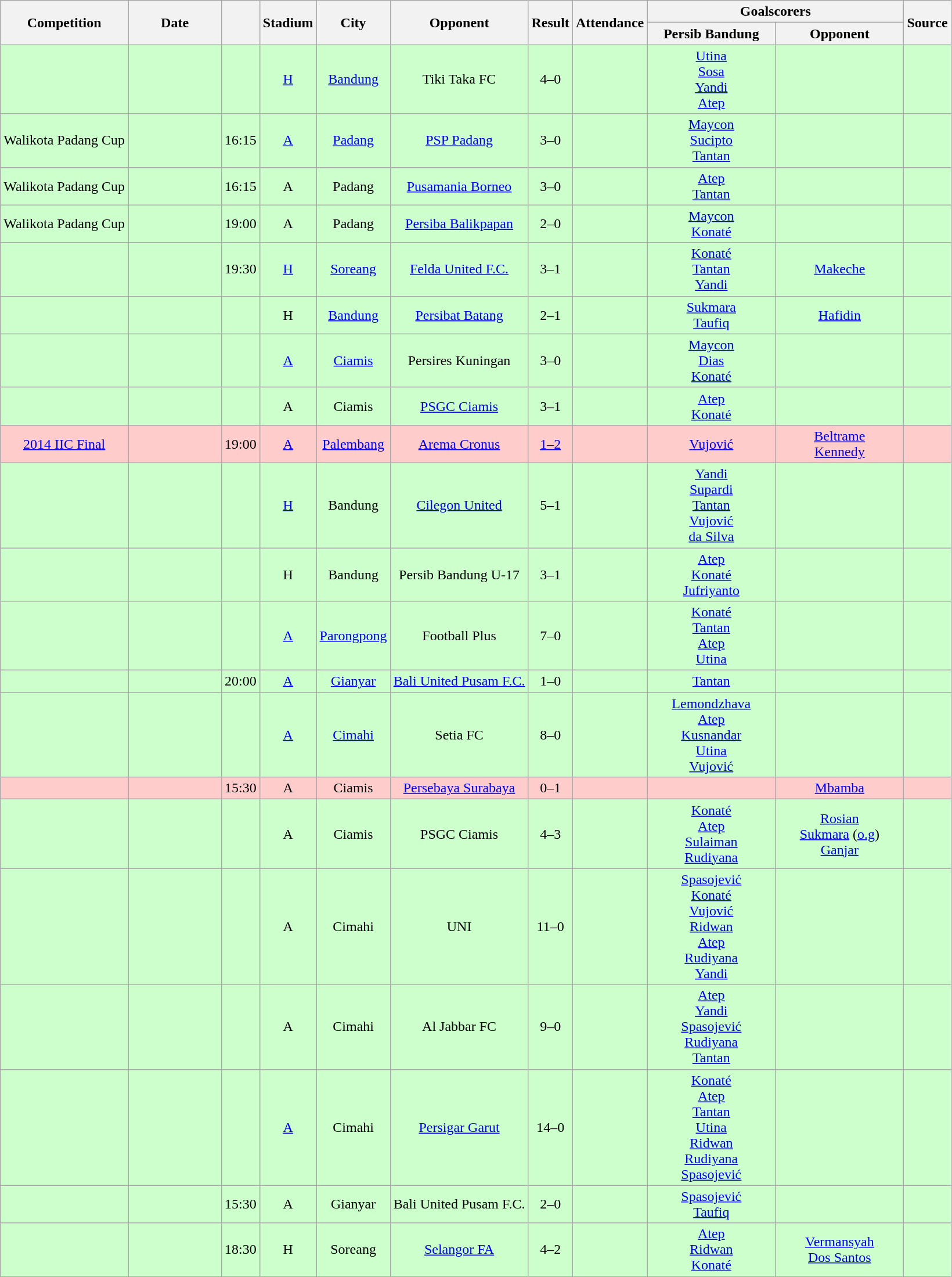<table class="wikitable" Style="text-align: center">
<tr>
<th rowspan="2">Competition</th>
<th rowspan="2" style="width:100px">Date</th>
<th rowspan="2"></th>
<th rowspan="2">Stadium</th>
<th rowspan="2">City</th>
<th rowspan="2">Opponent</th>
<th rowspan="2">Result</th>
<th rowspan="2">Attendance</th>
<th colspan="2">Goalscorers</th>
<th rowspan="2">Source</th>
</tr>
<tr>
<th style="width:140px">Persib Bandung</th>
<th style="width:140px">Opponent</th>
</tr>
<tr style="background:#cfc">
<td></td>
<td></td>
<td></td>
<td><a href='#'>H</a></td>
<td><a href='#'>Bandung</a></td>
<td>Tiki Taka FC</td>
<td>4–0</td>
<td></td>
<td><a href='#'>Utina</a> <br><a href='#'>Sosa</a> <br><a href='#'>Yandi</a> <br><a href='#'>Atep</a> </td>
<td></td>
<td></td>
</tr>
<tr style="background:#cfc">
<td>Walikota Padang Cup</td>
<td></td>
<td>16:15</td>
<td><a href='#'>A</a></td>
<td><a href='#'>Padang</a></td>
<td><a href='#'>PSP Padang</a></td>
<td>3–0</td>
<td></td>
<td><a href='#'>Maycon</a> <br><a href='#'>Sucipto</a> <br><a href='#'>Tantan</a> </td>
<td></td>
<td></td>
</tr>
<tr style="background:#cfc">
<td>Walikota Padang Cup</td>
<td></td>
<td>16:15</td>
<td>A</td>
<td>Padang</td>
<td><a href='#'>Pusamania Borneo</a></td>
<td>3–0</td>
<td></td>
<td><a href='#'>Atep</a> <br><a href='#'>Tantan</a> </td>
<td></td>
<td></td>
</tr>
<tr style="background:#cfc">
<td>Walikota Padang Cup</td>
<td></td>
<td>19:00</td>
<td>A</td>
<td>Padang</td>
<td><a href='#'>Persiba Balikpapan</a></td>
<td>2–0</td>
<td></td>
<td><a href='#'>Maycon</a> <br><a href='#'>Konaté</a> </td>
<td></td>
<td></td>
</tr>
<tr style="background:#cfc">
<td></td>
<td></td>
<td>19:30</td>
<td><a href='#'>H</a></td>
<td><a href='#'>Soreang</a></td>
<td> <a href='#'>Felda United F.C.</a></td>
<td>3–1</td>
<td></td>
<td><a href='#'>Konaté</a> <br><a href='#'>Tantan</a> <br><a href='#'>Yandi</a> </td>
<td><a href='#'>Makeche</a> </td>
<td></td>
</tr>
<tr style="background:#cfc">
<td></td>
<td></td>
<td></td>
<td>H</td>
<td><a href='#'>Bandung</a></td>
<td><a href='#'>Persibat Batang</a></td>
<td>2–1</td>
<td></td>
<td><a href='#'>Sukmara</a> <br><a href='#'>Taufiq</a> </td>
<td><a href='#'>Hafidin</a> </td>
<td></td>
</tr>
<tr style="background:#cfc">
<td></td>
<td></td>
<td></td>
<td><a href='#'>A</a></td>
<td><a href='#'>Ciamis</a></td>
<td>Persires Kuningan</td>
<td>3–0</td>
<td></td>
<td><a href='#'>Maycon</a> <br><a href='#'>Dias</a> <br><a href='#'>Konaté</a> </td>
<td></td>
<td></td>
</tr>
<tr style="background:#cfc">
<td></td>
<td></td>
<td></td>
<td>A</td>
<td>Ciamis</td>
<td><a href='#'>PSGC Ciamis</a></td>
<td>3–1</td>
<td></td>
<td><a href='#'>Atep</a> <br><a href='#'>Konaté</a>  </td>
<td></td>
<td></td>
</tr>
<tr style="background:#fcc">
<td><a href='#'>2014 IIC Final</a></td>
<td></td>
<td>19:00</td>
<td><a href='#'>A</a></td>
<td><a href='#'>Palembang</a></td>
<td><a href='#'>Arema Cronus</a></td>
<td><a href='#'>1–2</a></td>
<td></td>
<td><a href='#'>Vujović</a> </td>
<td><a href='#'>Beltrame</a> <br><a href='#'>Kennedy</a> </td>
<td></td>
</tr>
<tr style="background:#cfc">
<td></td>
<td></td>
<td></td>
<td><a href='#'>H</a></td>
<td>Bandung</td>
<td><a href='#'>Cilegon United</a></td>
<td>5–1</td>
<td></td>
<td><a href='#'>Yandi</a> <br><a href='#'>Supardi</a> <br><a href='#'>Tantan</a> <br><a href='#'>Vujović</a> <br><a href='#'>da Silva</a> </td>
<td></td>
<td></td>
</tr>
<tr style="background:#cfc">
<td></td>
<td></td>
<td></td>
<td>H</td>
<td>Bandung</td>
<td>Persib Bandung U-17</td>
<td>3–1</td>
<td></td>
<td><a href='#'>Atep</a> <br><a href='#'>Konaté</a> <br><a href='#'>Jufriyanto</a> </td>
<td></td>
<td></td>
</tr>
<tr style="background:#cfc">
<td></td>
<td></td>
<td></td>
<td><a href='#'>A</a></td>
<td><a href='#'>Parongpong</a></td>
<td>Football Plus</td>
<td>7–0</td>
<td></td>
<td><a href='#'>Konaté</a>   <br><a href='#'>Tantan</a>  <br><a href='#'>Atep</a> <br><a href='#'>Utina</a> </td>
<td></td>
<td></td>
</tr>
<tr style="background:#cfc">
<td></td>
<td></td>
<td>20:00</td>
<td><a href='#'>A</a></td>
<td><a href='#'>Gianyar</a></td>
<td><a href='#'>Bali United Pusam F.C.</a></td>
<td>1–0</td>
<td></td>
<td><a href='#'>Tantan</a> </td>
<td></td>
<td></td>
</tr>
<tr style="background:#cfc">
<td></td>
<td></td>
<td></td>
<td><a href='#'>A</a></td>
<td><a href='#'>Cimahi</a></td>
<td>Setia FC</td>
<td>8–0</td>
<td></td>
<td><a href='#'>Lemondzhava</a> <br><a href='#'>Atep</a> <br><a href='#'>Kusnandar</a> <br><a href='#'>Utina</a> <br><a href='#'>Vujović</a> </td>
<td></td>
<td></td>
</tr>
<tr style="background:#fcc">
<td></td>
<td></td>
<td>15:30</td>
<td>A</td>
<td>Ciamis</td>
<td><a href='#'>Persebaya Surabaya</a></td>
<td>0–1</td>
<td></td>
<td></td>
<td><a href='#'>Mbamba</a> </td>
<td></td>
</tr>
<tr style="background:#cfc">
<td></td>
<td></td>
<td></td>
<td>A</td>
<td>Ciamis</td>
<td>PSGC Ciamis</td>
<td>4–3</td>
<td></td>
<td><a href='#'>Konaté</a> <br><a href='#'>Atep</a> <br><a href='#'>Sulaiman</a> <br><a href='#'>Rudiyana</a> </td>
<td><a href='#'>Rosian</a> <br><a href='#'>Sukmara</a>  (<a href='#'>o.g</a>)<br><a href='#'>Ganjar</a> </td>
<td></td>
</tr>
<tr style="background:#cfc">
<td></td>
<td></td>
<td></td>
<td>A</td>
<td>Cimahi</td>
<td>UNI</td>
<td>11–0</td>
<td></td>
<td><a href='#'>Spasojević</a> <br><a href='#'>Konaté</a> <br><a href='#'>Vujović</a> <br><a href='#'>Ridwan</a> <br><a href='#'>Atep</a> <br><a href='#'>Rudiyana</a> <br><a href='#'>Yandi</a> </td>
<td></td>
<td></td>
</tr>
<tr style="background:#cfc">
<td></td>
<td></td>
<td></td>
<td>A</td>
<td>Cimahi</td>
<td>Al Jabbar FC</td>
<td>9–0</td>
<td></td>
<td><a href='#'>Atep</a> <br><a href='#'>Yandi</a> <br><a href='#'>Spasojević</a>  <br><a href='#'>Rudiyana</a> <br><a href='#'>Tantan</a> </td>
<td></td>
<td></td>
</tr>
<tr style="background:#cfc">
<td></td>
<td></td>
<td></td>
<td><a href='#'>A</a></td>
<td>Cimahi</td>
<td><a href='#'>Persigar Garut</a></td>
<td>14–0</td>
<td></td>
<td><a href='#'>Konaté</a> <br><a href='#'>Atep</a> <br><a href='#'>Tantan</a> <br><a href='#'>Utina</a> <br><a href='#'>Ridwan</a> <br><a href='#'>Rudiyana</a> <br><a href='#'>Spasojević</a>  </td>
<td></td>
<td></td>
</tr>
<tr style="background:#cfc">
<td></td>
<td></td>
<td>15:30</td>
<td>A</td>
<td>Gianyar</td>
<td>Bali United Pusam F.C.</td>
<td>2–0</td>
<td></td>
<td><a href='#'>Spasojević</a> <br><a href='#'>Taufiq</a> </td>
<td></td>
<td></td>
</tr>
<tr style="background:#cfc">
<td></td>
<td></td>
<td>18:30</td>
<td>H</td>
<td>Soreang</td>
<td><a href='#'>Selangor FA</a></td>
<td>4–2</td>
<td></td>
<td><a href='#'>Atep</a> <br><a href='#'>Ridwan</a> <br><a href='#'>Konaté</a> </td>
<td><a href='#'>Vermansyah</a> <br><a href='#'>Dos Santos</a> </td>
<td></td>
</tr>
</table>
